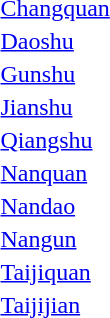<table>
<tr>
<td><a href='#'>Changquan</a></td>
<td></td>
<td></td>
<td></td>
</tr>
<tr>
<td><a href='#'>Daoshu</a></td>
<td></td>
<td></td>
<td></td>
</tr>
<tr>
<td><a href='#'>Gunshu</a></td>
<td></td>
<td></td>
<td></td>
</tr>
<tr>
<td><a href='#'>Jianshu</a></td>
<td></td>
<td></td>
<td></td>
</tr>
<tr>
<td><a href='#'>Qiangshu</a></td>
<td></td>
<td></td>
<td></td>
</tr>
<tr>
<td><a href='#'>Nanquan</a></td>
<td></td>
<td></td>
<td></td>
</tr>
<tr>
<td><a href='#'>Nandao</a></td>
<td></td>
<td></td>
<td></td>
</tr>
<tr>
<td><a href='#'>Nangun</a></td>
<td></td>
<td></td>
<td></td>
</tr>
<tr>
<td><a href='#'>Taijiquan</a></td>
<td></td>
<td></td>
<td></td>
</tr>
<tr>
<td><a href='#'>Taijijian</a></td>
<td></td>
<td></td>
<td></td>
</tr>
</table>
